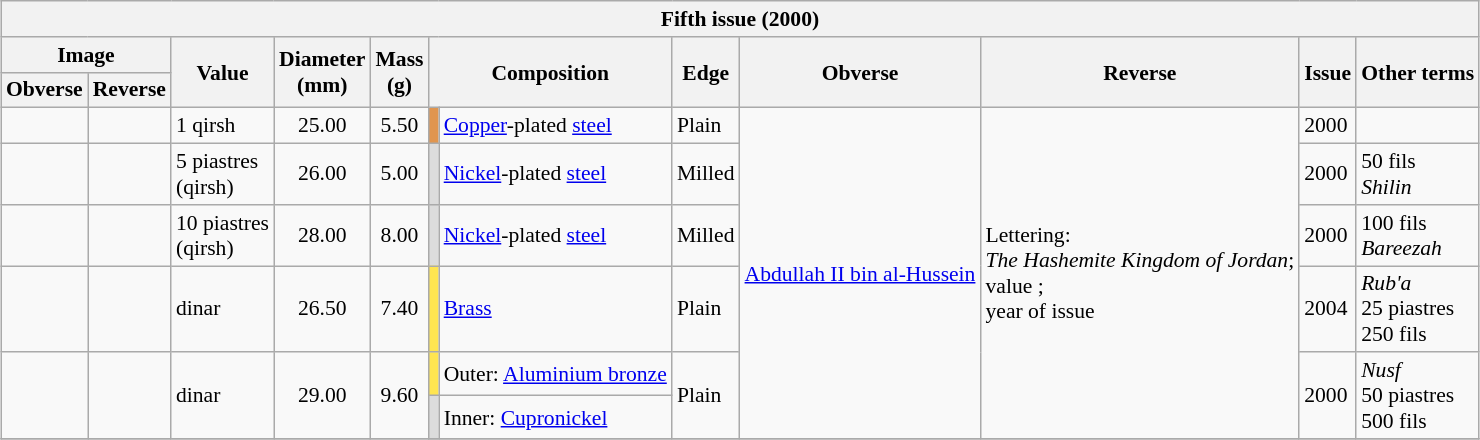<table class="wikitable" style="margin:auto; font-size:90%; border-width:1px;">
<tr>
<th colspan="13">Fifth issue (2000)</th>
</tr>
<tr>
<th colspan=2>Image</th>
<th rowspan=2>Value</th>
<th rowspan=2>Diameter<br>(mm)</th>
<th rowspan=2>Mass<br>(g)</th>
<th colspan=2 rowspan=2>Composition</th>
<th rowspan=2>Edge</th>
<th rowspan=2>Obverse</th>
<th rowspan=2>Reverse</th>
<th rowspan=2>Issue</th>
<th rowspan=2>Other terms</th>
</tr>
<tr>
<th>Obverse</th>
<th>Reverse</th>
</tr>
<tr>
<td></td>
<td></td>
<td>1 qirsh</td>
<td align=center>25.00</td>
<td align=center>5.50</td>
<td style="background-color:#e0954f;"></td>
<td><a href='#'>Copper</a>-plated <a href='#'>steel</a></td>
<td>Plain</td>
<td rowspan=6><a href='#'>Abdullah II bin al-Hussein</a></td>
<td rowspan=6>Lettering:<br><em>The Hashemite Kingdom of Jordan</em>;<br>value ;<br>year of issue </td>
<td>2000</td>
<td></td>
</tr>
<tr>
<td></td>
<td></td>
<td>5 piastres<br>(qirsh)</td>
<td align=center>26.00</td>
<td align=center>5.00</td>
<td style="background-color:#dcdcdc;"></td>
<td><a href='#'>Nickel</a>-plated <a href='#'>steel</a></td>
<td>Milled</td>
<td>2000</td>
<td>50 fils<br><em>Shilin</em></td>
</tr>
<tr>
<td></td>
<td></td>
<td>10 piastres<br>(qirsh)</td>
<td align=center>28.00</td>
<td align=center>8.00</td>
<td style="background-color:#dcdcdc;"></td>
<td><a href='#'>Nickel</a>-plated <a href='#'>steel</a></td>
<td>Milled</td>
<td>2000</td>
<td>100 fils<br><em>Bareezah</em></td>
</tr>
<tr>
<td></td>
<td></td>
<td> dinar</td>
<td align=center>26.50<br></td>
<td align=center>7.40</td>
<td style="background-color:#ffe550;"></td>
<td><a href='#'>Brass</a></td>
<td>Plain</td>
<td>2004</td>
<td><em>Rub'a</em><br>25 piastres<br>250 fils</td>
</tr>
<tr>
<td rowspan=2></td>
<td rowspan=2></td>
<td rowspan=2> dinar</td>
<td rowspan=2 align=center>29.00<br></td>
<td rowspan=2 align=center>9.60</td>
<td style="background-color:#ffe550;"></td>
<td>Outer: <a href='#'>Aluminium bronze</a></td>
<td rowspan=2>Plain</td>
<td rowspan=2>2000</td>
<td rowspan=2><em>Nusf</em><br>50 piastres<br>500 fils</td>
</tr>
<tr>
<td style="background-color:#dcdcdc;"></td>
<td>Inner: <a href='#'>Cupronickel</a></td>
</tr>
<tr>
</tr>
</table>
